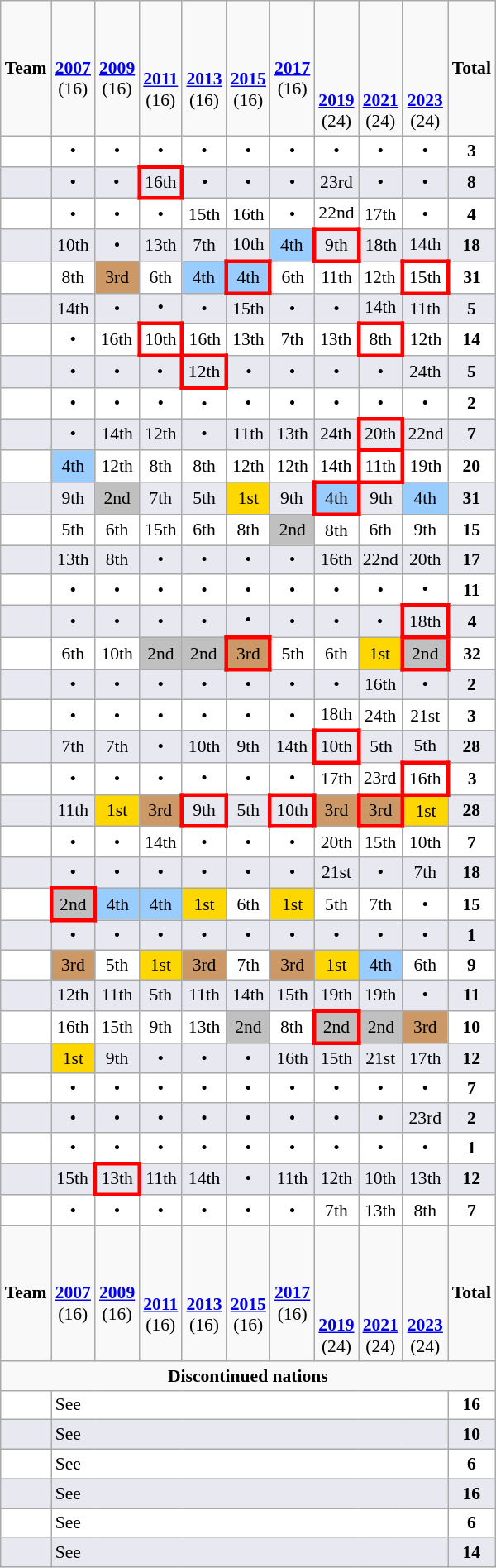<table class="wikitable shortable" style="text-align:center; font-size:90%" white-space:nowrap;">
<tr bgcolor=>
<td><strong>Team</strong></td>
<td><strong><br><a href='#'>2007</a><br></strong>(16)</td>
<td><strong><br><a href='#'>2009</a><br></strong>(16)</td>
<td><strong><br><br><a href='#'>2011</a><br></strong>(16)</td>
<td><strong><br><br><a href='#'>2013</a><br></strong>(16)</td>
<td><strong><br><br><a href='#'>2015</a><br></strong>(16)</td>
<td><strong><br><a href='#'>2017</a><br></strong>(16)</td>
<td><strong><br><br><br><br><a href='#'>2019</a><br></strong>(24)</td>
<td><strong><br><br><br><br><a href='#'>2021</a><br></strong>(24)</td>
<td><strong><br><br><br><br><a href='#'>2023</a><br></strong>(24)</td>
<td><strong>Total</strong></td>
</tr>
<tr bgcolor= #FFFFFF>
<td align=left></td>
<td>•</td>
<td>•</td>
<td>•</td>
<td>•</td>
<td>•</td>
<td>•</td>
<td>•</td>
<td>•</td>
<td>•</td>
<td><strong>3</strong></td>
</tr>
<tr bgcolor= #E8E8F0>
<td align=left></td>
<td>•</td>
<td>•</td>
<td style="border:3px solid red">16th</td>
<td>•</td>
<td>•</td>
<td>•</td>
<td>23rd</td>
<td>•</td>
<td>•</td>
<td><strong>8</strong></td>
</tr>
<tr bgcolor= #FFFFFF>
<td align=left></td>
<td>•</td>
<td>•</td>
<td>•</td>
<td>15th</td>
<td>16th</td>
<td>•</td>
<td>22nd</td>
<td>17th</td>
<td>•</td>
<td><strong>4</strong></td>
</tr>
<tr bgcolor= #E8E8F0>
<td align=left></td>
<td>10th</td>
<td>•</td>
<td>13th</td>
<td>7th</td>
<td>10th</td>
<td bgcolor=#9acdff>4th</td>
<td style="border:3px solid red">9th</td>
<td>18th</td>
<td>14th</td>
<td><strong>18</strong></td>
</tr>
<tr bgcolor= #FFFFFF>
<td align=left></td>
<td>8th</td>
<td bgcolor=#CC9966>3rd</td>
<td>6th</td>
<td bgcolor=#9acdff>4th</td>
<td style="border:3px solid red" bgcolor=#9acdff>4th</td>
<td>6th</td>
<td>11th</td>
<td>12th</td>
<td style="border:3px solid red">15th</td>
<td><strong>31</strong></td>
</tr>
<tr bgcolor= #E8E8F0>
<td align=left></td>
<td>14th</td>
<td>•</td>
<td>•</td>
<td>•</td>
<td>15th</td>
<td>•</td>
<td>•</td>
<td>14th</td>
<td>11th</td>
<td><strong>5</strong></td>
</tr>
<tr bgcolor= #FFFFFF>
<td align=left></td>
<td>•</td>
<td>16th</td>
<td style="border:3px solid red">10th</td>
<td>16th</td>
<td>13th</td>
<td>7th</td>
<td>13th</td>
<td style="border:3px solid red">8th</td>
<td>12th</td>
<td><strong>14</strong></td>
</tr>
<tr bgcolor= #E8E8F0>
<td align=left></td>
<td>•</td>
<td>•</td>
<td>•</td>
<td style="border:3px solid red">12th</td>
<td>•</td>
<td>•</td>
<td>•</td>
<td>•</td>
<td>24th</td>
<td><strong>5</strong></td>
</tr>
<tr bgcolor= #FFFFFF>
<td align=left></td>
<td>•</td>
<td>•</td>
<td>•</td>
<td>•</td>
<td>•</td>
<td>•</td>
<td>•</td>
<td>•</td>
<td>•</td>
<td><strong>2</strong></td>
</tr>
<tr bgcolor= #E8E8F0>
<td align=left></td>
<td>•</td>
<td>14th</td>
<td>12th</td>
<td>•</td>
<td>11th</td>
<td>13th</td>
<td>24th</td>
<td style="border:3px solid red">20th</td>
<td>22nd</td>
<td><strong>7</strong></td>
</tr>
<tr bgcolor= #FFFFFF>
<td align=left></td>
<td bgcolor=#9acdff>4th</td>
<td>12th</td>
<td>8th</td>
<td>8th</td>
<td>12th</td>
<td>12th</td>
<td>14th</td>
<td style="border:3px solid red">11th</td>
<td>19th</td>
<td><strong>20</strong></td>
</tr>
<tr bgcolor= #E8E8F0>
<td align=left></td>
<td>9th</td>
<td bgcolor=silver>2nd</td>
<td>7th</td>
<td>5th</td>
<td bgcolor=gold>1st</td>
<td>9th</td>
<td style="border:3px solid red" bgcolor=#9acdff>4th</td>
<td>9th</td>
<td bgcolor=#9acdff>4th</td>
<td><strong>31</strong></td>
</tr>
<tr bgcolor= #FFFFFF>
<td align=left></td>
<td>5th</td>
<td>6th</td>
<td>15th</td>
<td>6th</td>
<td>8th</td>
<td bgcolor=silver>2nd</td>
<td>8th</td>
<td>6th</td>
<td>9th</td>
<td><strong>15</strong></td>
</tr>
<tr bgcolor= #E8E8F0>
<td align=left></td>
<td>13th</td>
<td>8th</td>
<td>•</td>
<td>•</td>
<td>•</td>
<td>•</td>
<td>16th</td>
<td>22nd</td>
<td>20th</td>
<td><strong>17</strong></td>
</tr>
<tr bgcolor= #FFFFFF>
<td align=left></td>
<td>•</td>
<td>•</td>
<td>•</td>
<td>•</td>
<td>•</td>
<td>•</td>
<td>•</td>
<td>•</td>
<td>•</td>
<td><strong>11</strong></td>
</tr>
<tr bgcolor= #E8E8F0>
<td align=left></td>
<td>•</td>
<td>•</td>
<td>•</td>
<td>•</td>
<td>•</td>
<td>•</td>
<td>•</td>
<td>•</td>
<td style="border:3px solid red">18th</td>
<td><strong>4</strong></td>
</tr>
<tr bgcolor= #FFFFFF>
<td align=left></td>
<td>6th</td>
<td>10th</td>
<td bgcolor=silver>2nd</td>
<td bgcolor=silver>2nd</td>
<td style="border:3px solid red" bgcolor=#CC9966>3rd</td>
<td>5th</td>
<td>6th</td>
<td bgcolor=gold>1st</td>
<td style="border:3px solid red" bgcolor=silver>2nd</td>
<td><strong>32</strong></td>
</tr>
<tr bgcolor= #E8E8F0>
<td align=left></td>
<td>•</td>
<td>•</td>
<td>•</td>
<td>•</td>
<td>•</td>
<td>•</td>
<td>•</td>
<td>16th</td>
<td>•</td>
<td><strong>2</strong></td>
</tr>
<tr bgcolor= #FFFFFF>
<td align=left></td>
<td>•</td>
<td>•</td>
<td>•</td>
<td>•</td>
<td>•</td>
<td>•</td>
<td>18th</td>
<td>24th</td>
<td>21st</td>
<td><strong>3</strong></td>
</tr>
<tr bgcolor= #E8E8F0>
<td align=left></td>
<td>7th</td>
<td>7th</td>
<td>•</td>
<td>10th</td>
<td>9th</td>
<td>14th</td>
<td style="border:3px solid red">10th</td>
<td>5th</td>
<td>5th</td>
<td><strong>28</strong></td>
</tr>
<tr bgcolor= #FFFFFF>
<td align=left></td>
<td>•</td>
<td>•</td>
<td>•</td>
<td>•</td>
<td>•</td>
<td>•</td>
<td>17th</td>
<td>23rd</td>
<td style="border:3px solid red">16th</td>
<td><strong>3</strong></td>
</tr>
<tr bgcolor= #E8E8F0>
<td align=left></td>
<td>11th</td>
<td bgcolor=gold>1st</td>
<td bgcolor=#CC9966>3rd</td>
<td style="border:3px solid red">9th</td>
<td>5th</td>
<td style="border:3px solid red">10th</td>
<td bgcolor=#CC9966>3rd</td>
<td style="border:3px solid red" bgcolor=#CC9966>3rd</td>
<td bgcolor=gold>1st</td>
<td><strong>28</strong></td>
</tr>
<tr bgcolor= #FFFFFF>
<td align=left></td>
<td>•</td>
<td>•</td>
<td>14th</td>
<td>•</td>
<td>•</td>
<td>•</td>
<td>20th</td>
<td>15th</td>
<td>10th</td>
<td><strong>7</strong></td>
</tr>
<tr bgcolor= #E8E8F0>
<td align=left></td>
<td>•</td>
<td>•</td>
<td>•</td>
<td>•</td>
<td>•</td>
<td>•</td>
<td>21st</td>
<td>•</td>
<td>7th</td>
<td><strong>18</strong></td>
</tr>
<tr bgcolor= #FFFFFF>
<td align=left></td>
<td style="border:3px solid red" bgcolor=silver>2nd</td>
<td bgcolor=#9acdff>4th</td>
<td bgcolor=#9acdff>4th</td>
<td bgcolor=gold>1st</td>
<td>6th</td>
<td bgcolor=gold>1st</td>
<td>5th</td>
<td>7th</td>
<td>•</td>
<td><strong>15</strong></td>
</tr>
<tr bgcolor= #E8E8F0>
<td align=left></td>
<td>•</td>
<td>•</td>
<td>•</td>
<td>•</td>
<td>•</td>
<td>•</td>
<td>•</td>
<td>•</td>
<td>•</td>
<td><strong>1</strong></td>
</tr>
<tr bgcolor= #FFFFFF>
<td align=left></td>
<td bgcolor=#CC9966>3rd</td>
<td>5th</td>
<td bgcolor=gold>1st</td>
<td bgcolor=#CC9966>3rd</td>
<td>7th</td>
<td bgcolor=#CC9966>3rd</td>
<td bgcolor=gold>1st</td>
<td bgcolor=#9acdff>4th</td>
<td>6th</td>
<td><strong>9</strong></td>
</tr>
<tr bgcolor= #E8E8F0>
<td align=left></td>
<td>12th</td>
<td>11th</td>
<td>5th</td>
<td>11th</td>
<td>14th</td>
<td>15th</td>
<td>19th</td>
<td>19th</td>
<td>•</td>
<td><strong>11</strong></td>
</tr>
<tr bgcolor= #FFFFFF>
<td align=left></td>
<td>16th</td>
<td>15th</td>
<td>9th</td>
<td>13th</td>
<td bgcolor=silver>2nd</td>
<td>8th</td>
<td style="border:3px solid red" bgcolor=silver>2nd</td>
<td bgcolor=silver>2nd</td>
<td bgcolor=#CC9966>3rd</td>
<td><strong>10</strong></td>
</tr>
<tr bgcolor= #E8E8F0>
<td align=left></td>
<td bgcolor=gold>1st</td>
<td>9th</td>
<td>•</td>
<td>•</td>
<td>•</td>
<td>16th</td>
<td>15th</td>
<td>21st</td>
<td>17th</td>
<td><strong>12</strong></td>
</tr>
<tr bgcolor= #FFFFFF>
<td align=left></td>
<td>•</td>
<td>•</td>
<td>•</td>
<td>•</td>
<td>•</td>
<td>•</td>
<td>•</td>
<td>•</td>
<td>•</td>
<td><strong>7</strong></td>
</tr>
<tr bgcolor= #E8E8F0>
<td align=left></td>
<td>•</td>
<td>•</td>
<td>•</td>
<td>•</td>
<td>•</td>
<td>•</td>
<td>•</td>
<td>•</td>
<td>23rd</td>
<td><strong>2</strong></td>
</tr>
<tr bgcolor= #FFFFFF>
<td align=left></td>
<td>•</td>
<td>•</td>
<td>•</td>
<td>•</td>
<td>•</td>
<td>•</td>
<td>•</td>
<td>•</td>
<td>•</td>
<td><strong>1</strong></td>
</tr>
<tr bgcolor= #E8E8F0>
<td align=left></td>
<td>15th</td>
<td style="border:3px solid red">13th</td>
<td>11th</td>
<td>14th</td>
<td>•</td>
<td>11th</td>
<td>12th</td>
<td>10th</td>
<td>13th</td>
<td><strong>12</strong></td>
</tr>
<tr bgcolor= #FFFFFF>
<td align=left></td>
<td>•</td>
<td>•</td>
<td>•</td>
<td>•</td>
<td>•</td>
<td>•</td>
<td>7th</td>
<td>13th</td>
<td>8th</td>
<td><strong>7</strong></td>
</tr>
<tr>
<td><strong>Team</strong></td>
<td><strong><br><a href='#'>2007</a><br></strong>(16)</td>
<td><strong><br><a href='#'>2009</a><br></strong>(16)</td>
<td><strong><br><br><a href='#'>2011</a><br></strong>(16)</td>
<td><strong><br><br><a href='#'>2013</a><br></strong>(16)</td>
<td><strong><br><br><a href='#'>2015</a><br></strong>(16)</td>
<td><strong><br><a href='#'>2017</a><br></strong>(16)</td>
<td><strong><br><br><br><br><a href='#'>2019</a><br></strong>(24)</td>
<td><strong><br><br><br><br><a href='#'>2021</a><br></strong>(24)</td>
<td><strong><br><br><br><br><a href='#'>2023</a><br></strong>(24)</td>
<td><strong>Total</strong></td>
</tr>
<tr>
<td align="center" colspan=11><strong>Discontinued nations</strong></td>
</tr>
<tr bgcolor= #FFFFFF>
<td align=left><em></em></td>
<td colspan=9 align=left>See </td>
<td><strong>16</strong></td>
</tr>
<tr bgcolor= #E8E8F0>
<td align=left><em></em></td>
<td colspan=9 align=left>See </td>
<td><strong>10</strong></td>
</tr>
<tr bgcolor= #FFFFFF>
<td align=left><em></em></td>
<td colspan=9 align=left>See </td>
<td><strong>6</strong></td>
</tr>
<tr bgcolor= #E8E8F0>
<td align=left><em></em></td>
<td colspan=9 align=left>See </td>
<td><strong>16</strong></td>
</tr>
<tr bgcolor= #FFFFFF>
<td align=left><em></em></td>
<td colspan=9 align=left>See </td>
<td><strong>6</strong></td>
</tr>
<tr bgcolor= #E8E8F0>
<td align=left><em></em></td>
<td colspan=9 align=left>See </td>
<td><strong>14</strong></td>
</tr>
</table>
